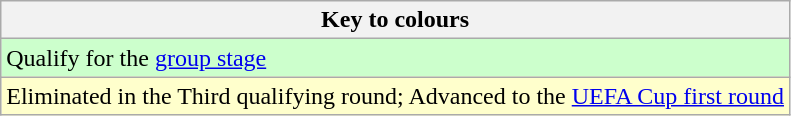<table class="wikitable">
<tr>
<th>Key to colours</th>
</tr>
<tr bgcolor=#ccffcc>
<td>Qualify for the <a href='#'>group stage</a></td>
</tr>
<tr bgcolor=#ffffcc>
<td>Eliminated in the Third qualifying round; Advanced to the <a href='#'>UEFA Cup first round</a></td>
</tr>
</table>
